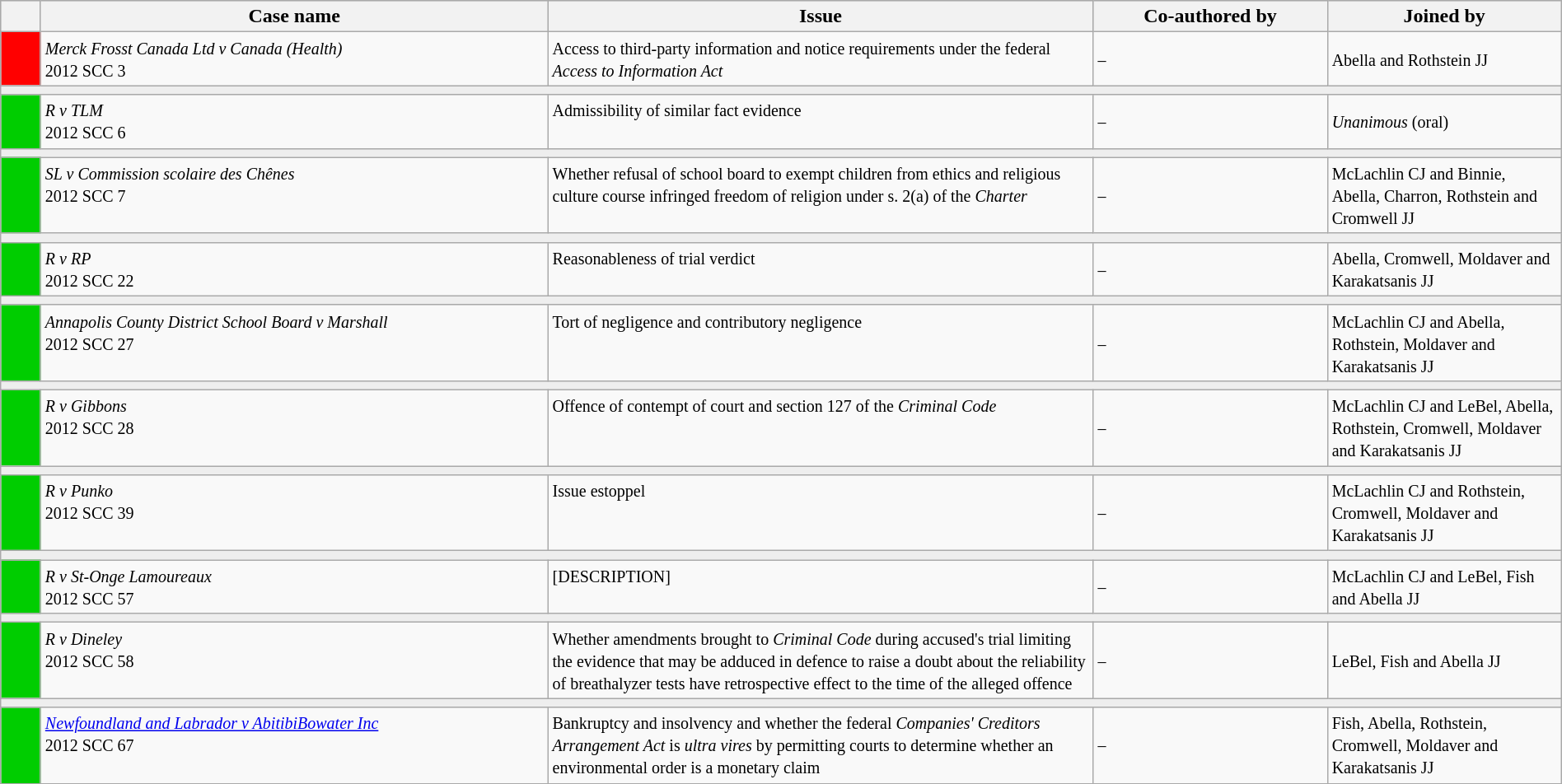<table class="wikitable" width=100%>
<tr bgcolor="#CCCCCC">
<th width=25px></th>
<th width=32.5%>Case name</th>
<th>Issue</th>
<th width=15%>Co-authored by</th>
<th width=15%>Joined by</th>
</tr>
<tr>
<td bgcolor="red"></td>
<td align=left valign=top><small><em>Merck Frosst Canada Ltd v Canada (Health)</em><br> 2012 SCC 3 </small></td>
<td valign=top><small> Access to third-party information and notice requirements under the federal <em>Access to Information Act</em></small></td>
<td><small> –</small></td>
<td><small>  Abella and Rothstein JJ</small></td>
</tr>
<tr>
<td bgcolor=#EEEEEE colspan=5 valign=top><small></small></td>
</tr>
<tr>
<td bgcolor="00cd00"></td>
<td align=left valign=top><small><em>R v TLM</em><br> 2012 SCC 6 </small></td>
<td valign=top><small>Admissibility of similar fact evidence</small></td>
<td><small> –</small></td>
<td><small> <em>Unanimous</em> (oral)</small></td>
</tr>
<tr>
<td bgcolor=#EEEEEE colspan=5 valign=top><small></small></td>
</tr>
<tr>
<td bgcolor="00cd00"></td>
<td align=left valign=top><small><em>SL v Commission scolaire des Chênes</em><br> 2012 SCC 7 </small></td>
<td valign=top><small>Whether refusal of school board to exempt children from ethics and religious culture course infringed freedom of religion under s. 2(a) of the <em>Charter</em></small></td>
<td><small> –</small></td>
<td><small> McLachlin CJ and Binnie, Abella, Charron, Rothstein and Cromwell JJ</small></td>
</tr>
<tr>
<td bgcolor=#EEEEEE colspan=5 valign=top><small></small></td>
</tr>
<tr>
<td bgcolor="00cd00"></td>
<td align=left valign=top><small><em>R v RP</em><br> 2012 SCC 22 </small></td>
<td valign=top><small>Reasonableness of trial verdict</small></td>
<td><small> –</small></td>
<td><small> Abella, Cromwell, Moldaver and Karakatsanis JJ</small></td>
</tr>
<tr>
<td bgcolor=#EEEEEE colspan=5 valign=top><small></small></td>
</tr>
<tr>
<td bgcolor="00cd00"></td>
<td align=left valign=top><small><em>Annapolis County District School Board v Marshall</em><br> 2012 SCC 27 </small></td>
<td valign=top><small>Tort of negligence and contributory negligence</small></td>
<td><small> –</small></td>
<td><small> McLachlin CJ and Abella, Rothstein, Moldaver and Karakatsanis JJ</small></td>
</tr>
<tr>
<td bgcolor=#EEEEEE colspan=5 valign=top><small></small></td>
</tr>
<tr>
<td bgcolor="00cd00"></td>
<td align=left valign=top><small><em>R v Gibbons</em><br> 2012 SCC 28 </small></td>
<td valign=top><small>Offence of contempt of court and section 127 of the <em>Criminal Code</em></small></td>
<td><small> –</small></td>
<td><small> McLachlin CJ and LeBel, Abella, Rothstein, Cromwell, Moldaver and Karakatsanis JJ</small></td>
</tr>
<tr>
<td bgcolor=#EEEEEE colspan=5 valign=top><small></small></td>
</tr>
<tr>
<td bgcolor="00cd00"></td>
<td align=left valign=top><small><em>R v Punko</em><br> 2012 SCC 39 </small></td>
<td valign=top><small>Issue estoppel</small></td>
<td><small> –</small></td>
<td><small> McLachlin CJ and Rothstein, Cromwell, Moldaver and Karakatsanis JJ</small></td>
</tr>
<tr>
<td bgcolor=#EEEEEE colspan=5 valign=top><small></small></td>
</tr>
<tr>
<td bgcolor="00cd00"></td>
<td align=left valign=top><small><em>R v St-Onge Lamoureaux</em><br> 2012 SCC 57 </small></td>
<td valign=top><small>[DESCRIPTION]</small></td>
<td><small> –</small></td>
<td><small> McLachlin CJ and LeBel, Fish and Abella JJ</small></td>
</tr>
<tr>
<td bgcolor=#EEEEEE colspan=5 valign=top><small></small></td>
</tr>
<tr>
<td bgcolor="00cd00"></td>
<td align=left valign=top><small><em>R v Dineley</em><br> 2012 SCC 58 </small></td>
<td valign=top><small>Whether amendments brought to <em>Criminal Code</em> during accused's trial limiting the evidence that may be adduced in defence to raise a doubt about the reliability of breathalyzer tests have retrospective effect to the time of the alleged offence</small></td>
<td><small> –</small></td>
<td><small> LeBel, Fish and Abella JJ</small></td>
</tr>
<tr>
<td bgcolor=#EEEEEE colspan=5 valign=top><small></small></td>
</tr>
<tr>
<td bgcolor="00cd00"></td>
<td align=left valign=top><small><em><a href='#'>Newfoundland and Labrador v AbitibiBowater Inc</a></em><br> 2012 SCC 67 </small></td>
<td valign=top><small>Bankruptcy and insolvency and whether the federal <em>Companies' Creditors Arrangement Act</em> is <em>ultra vires</em> by permitting courts to determine whether an environmental order is a monetary claim</small></td>
<td><small> –</small></td>
<td><small> Fish, Abella, Rothstein, Cromwell, Moldaver and Karakatsanis JJ</small></td>
</tr>
<tr>
</tr>
</table>
